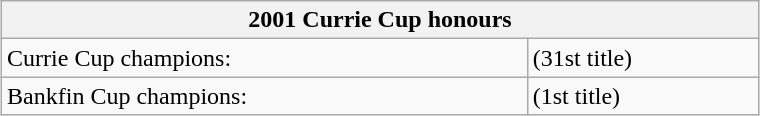<table class="wikitable" style="text-align:left; font-size:100%; width:40%; margin:1em auto 1em auto;">
<tr>
<th colspan=2><strong>2001 Currie Cup honours</strong></th>
</tr>
<tr>
<td>Currie Cup champions:</td>
<td> (31st title)</td>
</tr>
<tr>
<td>Bankfin Cup champions:</td>
<td> (1st title)</td>
</tr>
</table>
